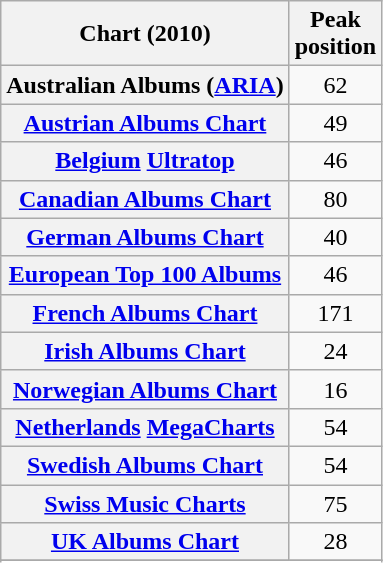<table class="wikitable sortable plainrowheaders" style="text-align:center">
<tr>
<th>Chart (2010)</th>
<th>Peak<br>position</th>
</tr>
<tr>
<th scope="row">Australian Albums (<a href='#'>ARIA</a>)</th>
<td>62</td>
</tr>
<tr>
<th scope="row"><a href='#'>Austrian Albums Chart</a></th>
<td style="text-align:center;">49</td>
</tr>
<tr>
<th scope="row"><a href='#'>Belgium</a> <a href='#'>Ultratop</a></th>
<td style="text-align:center;">46</td>
</tr>
<tr>
<th scope="row"><a href='#'>Canadian Albums Chart</a></th>
<td style="text-align:center;">80</td>
</tr>
<tr>
<th scope="row"><a href='#'>German Albums Chart</a></th>
<td style="text-align:center;">40</td>
</tr>
<tr>
<th scope="row"><a href='#'>European Top 100 Albums</a></th>
<td style="text-align:center;">46</td>
</tr>
<tr>
<th scope="row"><a href='#'>French Albums Chart</a></th>
<td style="text-align:center;">171</td>
</tr>
<tr>
<th scope="row"><a href='#'>Irish Albums Chart</a></th>
<td style="text-align:center;">24</td>
</tr>
<tr>
<th scope="row"><a href='#'>Norwegian Albums Chart</a></th>
<td style="text-align:center;">16</td>
</tr>
<tr>
<th scope="row"><a href='#'>Netherlands</a> <a href='#'>MegaCharts</a></th>
<td style="text-align:center;">54</td>
</tr>
<tr>
<th scope="row"><a href='#'>Swedish Albums Chart</a></th>
<td style="text-align:center;">54</td>
</tr>
<tr>
<th scope="row"><a href='#'>Swiss Music Charts</a></th>
<td style="text-align:center;">75</td>
</tr>
<tr>
<th scope="row"><a href='#'>UK Albums Chart</a></th>
<td style="text-align:center;">28</td>
</tr>
<tr>
</tr>
<tr>
</tr>
<tr>
</tr>
</table>
